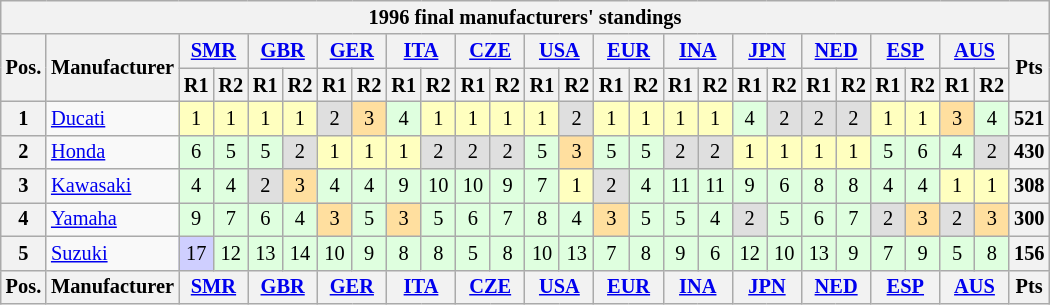<table class="wikitable" style="font-size: 85%; text-align: center">
<tr>
<th colspan=33>1996 final manufacturers' standings</th>
</tr>
<tr valign="top">
<th valign="middle" rowspan=2>Pos.</th>
<th valign="middle" rowspan=2>Manufacturer</th>
<th colspan=2><a href='#'>SMR</a><br></th>
<th colspan=2><a href='#'>GBR</a><br></th>
<th colspan=2><a href='#'>GER</a><br></th>
<th colspan=2><a href='#'>ITA</a><br></th>
<th colspan=2><a href='#'>CZE</a><br></th>
<th colspan=2><a href='#'>USA</a><br></th>
<th colspan=2><a href='#'>EUR</a><br></th>
<th colspan=2><a href='#'>INA</a><br></th>
<th colspan=2><a href='#'>JPN</a><br></th>
<th colspan=2><a href='#'>NED</a><br></th>
<th colspan=2><a href='#'>ESP</a><br></th>
<th colspan=2><a href='#'>AUS</a><br></th>
<th valign="middle" rowspan=2>Pts</th>
</tr>
<tr>
<th>R1</th>
<th>R2</th>
<th>R1</th>
<th>R2</th>
<th>R1</th>
<th>R2</th>
<th>R1</th>
<th>R2</th>
<th>R1</th>
<th>R2</th>
<th>R1</th>
<th>R2</th>
<th>R1</th>
<th>R2</th>
<th>R1</th>
<th>R2</th>
<th>R1</th>
<th>R2</th>
<th>R1</th>
<th>R2</th>
<th>R1</th>
<th>R2</th>
<th>R1</th>
<th>R2</th>
</tr>
<tr>
<th>1</th>
<td align=left> <a href='#'>Ducati</a></td>
<td style="background:#ffffbf;">1</td>
<td style="background:#ffffbf;">1</td>
<td style="background:#ffffbf;">1</td>
<td style="background:#ffffbf;">1</td>
<td style="background:#dfdfdf;">2</td>
<td style="background:#ffdf9f;">3</td>
<td style="background:#dfffdf;">4</td>
<td style="background:#ffffbf;">1</td>
<td style="background:#ffffbf;">1</td>
<td style="background:#ffffbf;">1</td>
<td style="background:#ffffbf;">1</td>
<td style="background:#dfdfdf;">2</td>
<td style="background:#ffffbf;">1</td>
<td style="background:#ffffbf;">1</td>
<td style="background:#ffffbf;">1</td>
<td style="background:#ffffbf;">1</td>
<td style="background:#dfffdf;">4</td>
<td style="background:#dfdfdf;">2</td>
<td style="background:#dfdfdf;">2</td>
<td style="background:#dfdfdf;">2</td>
<td style="background:#ffffbf;">1</td>
<td style="background:#ffffbf;">1</td>
<td style="background:#ffdf9f;">3</td>
<td style="background:#dfffdf;">4</td>
<th>521</th>
</tr>
<tr>
<th>2</th>
<td align=left> <a href='#'>Honda</a></td>
<td style="background:#dfffdf;">6</td>
<td style="background:#dfffdf;">5</td>
<td style="background:#dfffdf;">5</td>
<td style="background:#dfdfdf;">2</td>
<td style="background:#ffffbf;">1</td>
<td style="background:#ffffbf;">1</td>
<td style="background:#ffffbf;">1</td>
<td style="background:#dfdfdf;">2</td>
<td style="background:#dfdfdf;">2</td>
<td style="background:#dfdfdf;">2</td>
<td style="background:#dfffdf;">5</td>
<td style="background:#ffdf9f;">3</td>
<td style="background:#dfffdf;">5</td>
<td style="background:#dfffdf;">5</td>
<td style="background:#dfdfdf;">2</td>
<td style="background:#dfdfdf;">2</td>
<td style="background:#ffffbf;">1</td>
<td style="background:#ffffbf;">1</td>
<td style="background:#ffffbf;">1</td>
<td style="background:#ffffbf;">1</td>
<td style="background:#dfffdf;">5</td>
<td style="background:#dfffdf;">6</td>
<td style="background:#dfffdf;">4</td>
<td style="background:#dfdfdf;">2</td>
<th>430</th>
</tr>
<tr>
<th>3</th>
<td align=left> <a href='#'>Kawasaki</a></td>
<td style="background:#dfffdf;">4</td>
<td style="background:#dfffdf;">4</td>
<td style="background:#dfdfdf;">2</td>
<td style="background:#ffdf9f;">3</td>
<td style="background:#dfffdf;">4</td>
<td style="background:#dfffdf;">4</td>
<td style="background:#dfffdf;">9</td>
<td style="background:#dfffdf;">10</td>
<td style="background:#dfffdf;">10</td>
<td style="background:#dfffdf;">9</td>
<td style="background:#dfffdf;">7</td>
<td style="background:#ffffbf;">1</td>
<td style="background:#dfdfdf;">2</td>
<td style="background:#dfffdf;">4</td>
<td style="background:#dfffdf;">11</td>
<td style="background:#dfffdf;">11</td>
<td style="background:#dfffdf;">9</td>
<td style="background:#dfffdf;">6</td>
<td style="background:#dfffdf;">8</td>
<td style="background:#dfffdf;">8</td>
<td style="background:#dfffdf;">4</td>
<td style="background:#dfffdf;">4</td>
<td style="background:#ffffbf;">1</td>
<td style="background:#ffffbf;">1</td>
<th>308</th>
</tr>
<tr>
<th>4</th>
<td align=left> <a href='#'>Yamaha</a></td>
<td style="background:#dfffdf;">9</td>
<td style="background:#dfffdf;">7</td>
<td style="background:#dfffdf;">6</td>
<td style="background:#dfffdf;">4</td>
<td style="background:#ffdf9f;">3</td>
<td style="background:#dfffdf;">5</td>
<td style="background:#ffdf9f;">3</td>
<td style="background:#dfffdf;">5</td>
<td style="background:#dfffdf;">6</td>
<td style="background:#dfffdf;">7</td>
<td style="background:#dfffdf;">8</td>
<td style="background:#dfffdf;">4</td>
<td style="background:#ffdf9f;">3</td>
<td style="background:#dfffdf;">5</td>
<td style="background:#dfffdf;">5</td>
<td style="background:#dfffdf;">4</td>
<td style="background:#dfdfdf;">2</td>
<td style="background:#dfffdf;">5</td>
<td style="background:#dfffdf;">6</td>
<td style="background:#dfffdf;">7</td>
<td style="background:#dfdfdf;">2</td>
<td style="background:#ffdf9f;">3</td>
<td style="background:#dfdfdf;">2</td>
<td style="background:#ffdf9f;">3</td>
<th>300</th>
</tr>
<tr>
<th>5</th>
<td align=left> <a href='#'>Suzuki</a></td>
<td style="background:#cfcfff;">17</td>
<td style="background:#dfffdf;">12</td>
<td style="background:#dfffdf;">13</td>
<td style="background:#dfffdf;">14</td>
<td style="background:#dfffdf;">10</td>
<td style="background:#dfffdf;">9</td>
<td style="background:#dfffdf;">8</td>
<td style="background:#dfffdf;">8</td>
<td style="background:#dfffdf;">5</td>
<td style="background:#dfffdf;">8</td>
<td style="background:#dfffdf;">10</td>
<td style="background:#dfffdf;">13</td>
<td style="background:#dfffdf;">7</td>
<td style="background:#dfffdf;">8</td>
<td style="background:#dfffdf;">9</td>
<td style="background:#dfffdf;">6</td>
<td style="background:#dfffdf;">12</td>
<td style="background:#dfffdf;">10</td>
<td style="background:#dfffdf;">13</td>
<td style="background:#dfffdf;">9</td>
<td style="background:#dfffdf;">7</td>
<td style="background:#dfffdf;">9</td>
<td style="background:#dfffdf;">5</td>
<td style="background:#dfffdf;">8</td>
<th>156</th>
</tr>
<tr valign="top">
<th valign="middle">Pos.</th>
<th valign="middle">Manufacturer</th>
<th colspan=2><a href='#'>SMR</a><br></th>
<th colspan=2><a href='#'>GBR</a><br></th>
<th colspan=2><a href='#'>GER</a><br></th>
<th colspan=2><a href='#'>ITA</a><br></th>
<th colspan=2><a href='#'>CZE</a><br></th>
<th colspan=2><a href='#'>USA</a><br></th>
<th colspan=2><a href='#'>EUR</a><br></th>
<th colspan=2><a href='#'>INA</a><br></th>
<th colspan=2><a href='#'>JPN</a><br></th>
<th colspan=2><a href='#'>NED</a><br></th>
<th colspan=2><a href='#'>ESP</a><br></th>
<th colspan=2><a href='#'>AUS</a><br></th>
<th valign="middle">Pts</th>
</tr>
</table>
